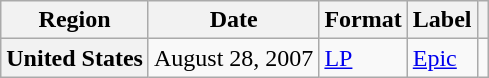<table class="wikitable plainrowheaders">
<tr>
<th scope="col">Region</th>
<th scope="col">Date</th>
<th scope="col">Format</th>
<th scope="col">Label</th>
<th scope="col"></th>
</tr>
<tr>
<th scope="row">United States</th>
<td>August 28, 2007</td>
<td><a href='#'>LP</a></td>
<td><a href='#'>Epic</a></td>
<td></td>
</tr>
</table>
